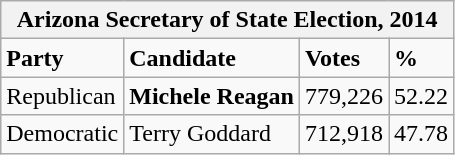<table class="wikitable">
<tr>
<th colspan="4">Arizona Secretary of State Election, 2014</th>
</tr>
<tr>
<td><strong>Party</strong></td>
<td><strong>Candidate</strong></td>
<td><strong>Votes</strong></td>
<td><strong>%</strong></td>
</tr>
<tr>
<td>Republican</td>
<td><strong>Michele Reagan</strong></td>
<td>779,226</td>
<td>52.22</td>
</tr>
<tr>
<td>Democratic</td>
<td>Terry Goddard</td>
<td>712,918</td>
<td>47.78</td>
</tr>
</table>
